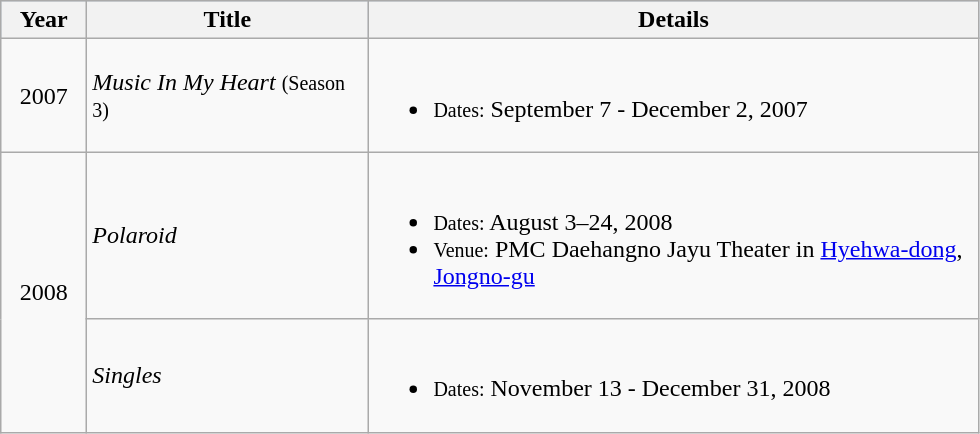<table class="wikitable sortable">
<tr style="background:#B0C4DE;">
<th style="width:50px;">Year</th>
<th style="width:180px;">Title</th>
<th style="width:400px;">Details</th>
</tr>
<tr>
<td style="text-align:center">2007</td>
<td><em>Music In My Heart</em> <small>(Season 3)</small></td>
<td><br><ul><li><small>Dates:</small> September 7 - December 2, 2007</li></ul></td>
</tr>
<tr>
<td rowspan="2" style="text-align:center">2008</td>
<td><em>Polaroid</em></td>
<td><br><ul><li><small>Dates:</small> August 3–24, 2008</li><li><small>Venue:</small> PMC Daehangno Jayu Theater in <a href='#'>Hyehwa-dong</a>, <a href='#'>Jongno-gu</a></li></ul></td>
</tr>
<tr>
<td><em>Singles</em></td>
<td><br><ul><li><small>Dates:</small> November 13 - December 31, 2008</li></ul></td>
</tr>
</table>
